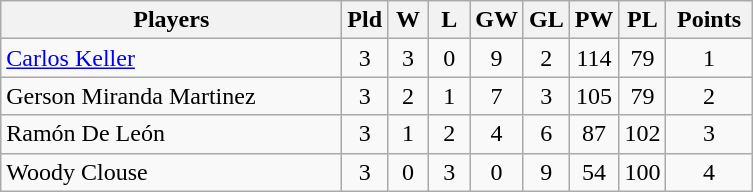<table class=wikitable style="text-align:center">
<tr>
<th width=220>Players</th>
<th width=20>Pld</th>
<th width=20>W</th>
<th width=20>L</th>
<th width=20>GW</th>
<th width=20>GL</th>
<th width=20>PW</th>
<th width=20>PL</th>
<th width=50>Points</th>
</tr>
<tr>
<td align=left> <a href='#'>Carlos Keller</a></td>
<td>3</td>
<td>3</td>
<td>0</td>
<td>9</td>
<td>2</td>
<td>114</td>
<td>79</td>
<td>1</td>
</tr>
<tr>
<td align=left> Gerson Miranda Martinez</td>
<td>3</td>
<td>2</td>
<td>1</td>
<td>7</td>
<td>3</td>
<td>105</td>
<td>79</td>
<td>2</td>
</tr>
<tr>
<td align=left> Ramón De León</td>
<td>3</td>
<td>1</td>
<td>2</td>
<td>4</td>
<td>6</td>
<td>87</td>
<td>102</td>
<td>3</td>
</tr>
<tr>
<td align=left> Woody Clouse</td>
<td>3</td>
<td>0</td>
<td>3</td>
<td>0</td>
<td>9</td>
<td>54</td>
<td>100</td>
<td>4</td>
</tr>
</table>
